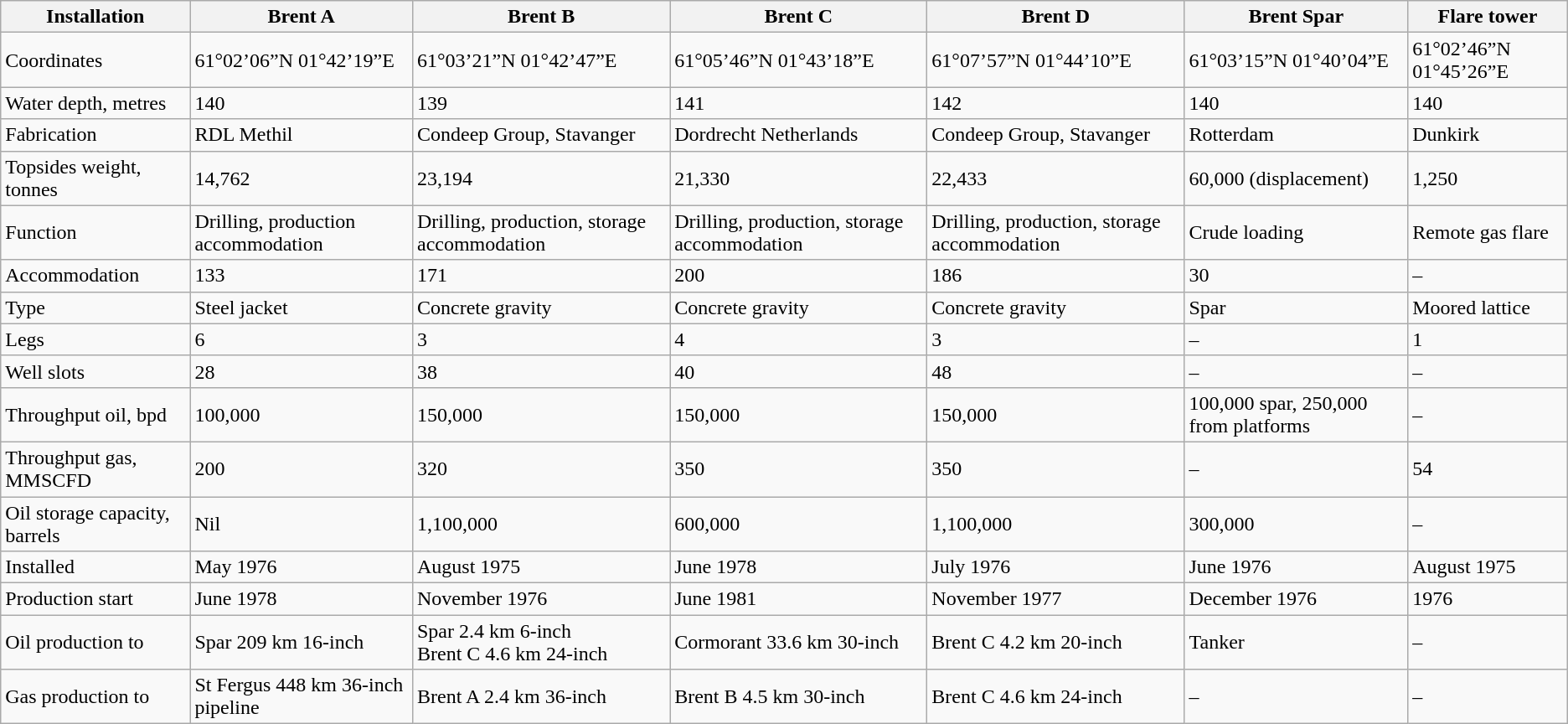<table class="wikitable">
<tr>
<th>Installation</th>
<th>Brent A</th>
<th>Brent B</th>
<th>Brent C</th>
<th>Brent D</th>
<th>Brent Spar</th>
<th>Flare tower</th>
</tr>
<tr>
<td>Coordinates</td>
<td>61°02’06”N 01°42’19”E</td>
<td>61°03’21”N 01°42’47”E</td>
<td>61°05’46”N 01°43’18”E</td>
<td>61°07’57”N 01°44’10”E</td>
<td>61°03’15”N 01°40’04”E</td>
<td>61°02’46”N 01°45’26”E</td>
</tr>
<tr>
<td>Water depth, metres</td>
<td>140</td>
<td>139</td>
<td>141</td>
<td>142</td>
<td>140</td>
<td>140</td>
</tr>
<tr>
<td>Fabrication</td>
<td>RDL Methil</td>
<td>Condeep Group, Stavanger</td>
<td>Dordrecht Netherlands</td>
<td>Condeep Group, Stavanger</td>
<td>Rotterdam</td>
<td>Dunkirk</td>
</tr>
<tr>
<td>Topsides weight, tonnes</td>
<td>14,762</td>
<td>23,194</td>
<td>21,330</td>
<td>22,433</td>
<td>60,000 (displacement)</td>
<td>1,250</td>
</tr>
<tr>
<td>Function</td>
<td>Drilling, production accommodation</td>
<td>Drilling, production, storage accommodation</td>
<td>Drilling, production, storage accommodation</td>
<td>Drilling, production, storage accommodation</td>
<td>Crude loading</td>
<td>Remote gas flare</td>
</tr>
<tr>
<td>Accommodation</td>
<td>133</td>
<td>171</td>
<td>200</td>
<td>186</td>
<td>30</td>
<td>–</td>
</tr>
<tr>
<td>Type</td>
<td>Steel jacket</td>
<td>Concrete gravity</td>
<td>Concrete gravity</td>
<td>Concrete gravity</td>
<td>Spar</td>
<td>Moored lattice</td>
</tr>
<tr>
<td>Legs</td>
<td>6</td>
<td>3</td>
<td>4</td>
<td>3</td>
<td>–</td>
<td>1</td>
</tr>
<tr>
<td>Well slots</td>
<td>28</td>
<td>38</td>
<td>40</td>
<td>48</td>
<td>–</td>
<td>–</td>
</tr>
<tr>
<td>Throughput oil, bpd</td>
<td>100,000</td>
<td>150,000</td>
<td>150,000</td>
<td>150,000</td>
<td>100,000 spar, 250,000 from  platforms</td>
<td>–</td>
</tr>
<tr>
<td>Throughput gas, MMSCFD</td>
<td>200</td>
<td>320</td>
<td>350</td>
<td>350</td>
<td>–</td>
<td>54</td>
</tr>
<tr>
<td>Oil storage capacity, barrels</td>
<td>Nil</td>
<td>1,100,000</td>
<td>600,000</td>
<td>1,100,000</td>
<td>300,000</td>
<td>–</td>
</tr>
<tr>
<td>Installed</td>
<td>May 1976</td>
<td>August 1975</td>
<td>June 1978</td>
<td>July 1976</td>
<td>June 1976</td>
<td>August 1975</td>
</tr>
<tr>
<td>Production start</td>
<td>June 1978</td>
<td>November 1976</td>
<td>June 1981</td>
<td>November 1977</td>
<td>December 1976</td>
<td>1976</td>
</tr>
<tr>
<td>Oil production to</td>
<td>Spar 209 km 16-inch</td>
<td>Spar 2.4 km 6-inch<br>Brent C 4.6 km 24-inch</td>
<td>Cormorant 33.6 km 30-inch</td>
<td>Brent C 4.2 km 20-inch</td>
<td>Tanker</td>
<td>–</td>
</tr>
<tr>
<td>Gas production to</td>
<td>St Fergus 448 km 36-inch pipeline</td>
<td>Brent A 2.4 km 36-inch</td>
<td>Brent B 4.5 km 30-inch</td>
<td>Brent C 4.6 km 24-inch</td>
<td>–</td>
<td>–</td>
</tr>
</table>
